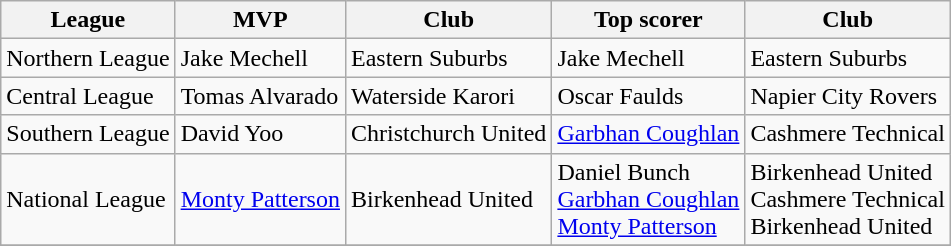<table class="wikitable">
<tr>
<th>League</th>
<th>MVP</th>
<th>Club</th>
<th>Top scorer</th>
<th>Club</th>
</tr>
<tr>
<td>Northern League</td>
<td> Jake Mechell</td>
<td>Eastern Suburbs</td>
<td> Jake Mechell</td>
<td>Eastern Suburbs</td>
</tr>
<tr>
<td>Central League</td>
<td> Tomas Alvarado</td>
<td>Waterside Karori</td>
<td> Oscar Faulds</td>
<td>Napier City Rovers</td>
</tr>
<tr>
<td>Southern League</td>
<td> David Yoo</td>
<td>Christchurch United</td>
<td> <a href='#'>Garbhan Coughlan</a></td>
<td>Cashmere Technical</td>
</tr>
<tr>
<td>National League</td>
<td> <a href='#'>Monty Patterson</a></td>
<td>Birkenhead United</td>
<td> Daniel Bunch<br><a href='#'>Garbhan Coughlan</a><br> <a href='#'>Monty Patterson</a></td>
<td>Birkenhead United<br>Cashmere Technical<br>Birkenhead United</td>
</tr>
<tr>
</tr>
</table>
